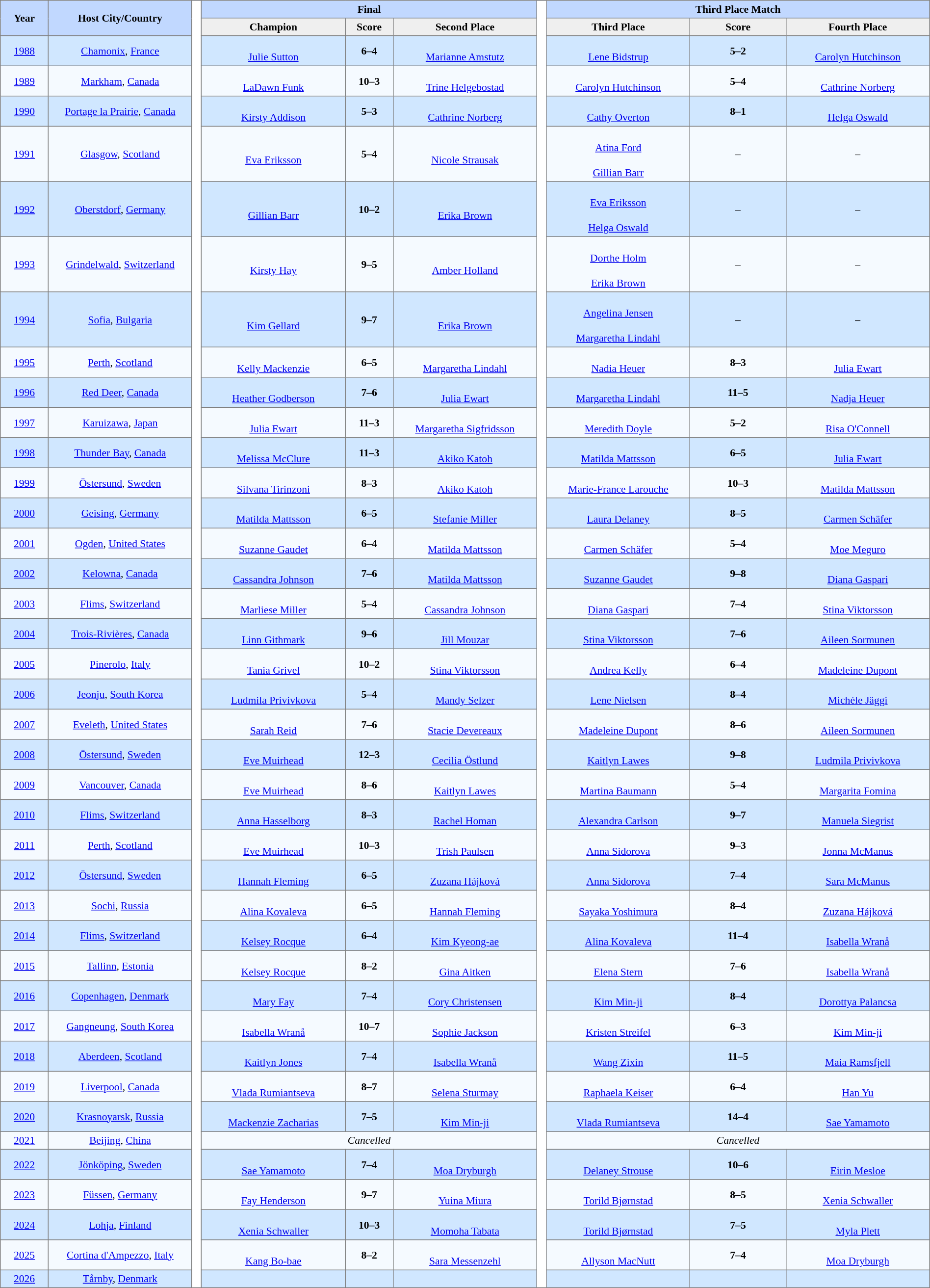<table border=1 style="border-collapse:collapse; font-size:90%;" cellpadding=3 cellspacing=0 width=100%>
<tr bgcolor=#C1D8FF>
<th rowspan=2 width=5%>Year</th>
<th rowspan=2 width=15%>Host City/Country</th>
<th width=1% rowspan=41 bgcolor=ffffff></th>
<th colspan=3>Final</th>
<th width=1% rowspan=41 bgcolor=ffffff></th>
<th colspan=3>Third Place Match</th>
</tr>
<tr bgcolor=#EFEFEF>
<th width=15%>Champion</th>
<th width=5%>Score</th>
<th width=15%>Second Place</th>
<th width=15%>Third Place</th>
<th width=10%>Score</th>
<th width=15%>Fourth Place</th>
</tr>
<tr align=center bgcolor=#D0E7FF>
<td><a href='#'>1988</a></td>
<td><a href='#'>Chamonix</a>, <a href='#'>France</a></td>
<td><strong></strong><br><a href='#'>Julie Sutton</a></td>
<td><strong>6–4</strong></td>
<td><br><a href='#'>Marianne Amstutz</a></td>
<td><br><a href='#'>Lene Bidstrup</a></td>
<td><strong>5–2</strong></td>
<td><br><a href='#'>Carolyn Hutchinson</a></td>
</tr>
<tr align=center bgcolor=#F5FAFF>
<td><a href='#'>1989</a></td>
<td><a href='#'>Markham</a>, <a href='#'>Canada</a></td>
<td><strong></strong><br><a href='#'>LaDawn Funk</a></td>
<td><strong>10–3</strong></td>
<td><br><a href='#'>Trine Helgebostad</a></td>
<td><br><a href='#'>Carolyn Hutchinson</a></td>
<td><strong>5–4</strong></td>
<td><br><a href='#'>Cathrine Norberg</a></td>
</tr>
<tr align=center bgcolor=#D0E7FF>
<td><a href='#'>1990</a></td>
<td><a href='#'>Portage la Prairie</a>, <a href='#'>Canada</a></td>
<td><strong></strong><br><a href='#'>Kirsty Addison</a></td>
<td><strong>5–3</strong></td>
<td><br><a href='#'>Cathrine Norberg</a></td>
<td><br><a href='#'>Cathy Overton</a></td>
<td><strong>8–1</strong></td>
<td><br><a href='#'>Helga Oswald</a></td>
</tr>
<tr align=center bgcolor=#F5FAFF>
<td><a href='#'>1991</a></td>
<td><a href='#'>Glasgow</a>, <a href='#'>Scotland</a></td>
<td><strong></strong><br><a href='#'>Eva Eriksson</a></td>
<td><strong>5–4</strong></td>
<td><br><a href='#'>Nicole Strausak</a></td>
<td><br><a href='#'>Atina Ford</a><br><br><a href='#'>Gillian Barr</a></td>
<td>–</td>
<td>–</td>
</tr>
<tr align=center bgcolor=#D0E7FF>
<td><a href='#'>1992</a></td>
<td><a href='#'>Oberstdorf</a>, <a href='#'>Germany</a></td>
<td><strong></strong><br><a href='#'>Gillian Barr</a></td>
<td><strong>10–2</strong></td>
<td><br><a href='#'>Erika Brown</a></td>
<td><br><a href='#'>Eva Eriksson</a><br><br><a href='#'>Helga Oswald</a></td>
<td>–</td>
<td>–</td>
</tr>
<tr align=center bgcolor=#F5FAFF>
<td><a href='#'>1993</a></td>
<td><a href='#'>Grindelwald</a>, <a href='#'>Switzerland</a></td>
<td><strong></strong><br><a href='#'>Kirsty Hay</a></td>
<td><strong>9–5</strong></td>
<td><br><a href='#'>Amber Holland</a></td>
<td><br><a href='#'>Dorthe Holm</a><br><br><a href='#'>Erika Brown</a></td>
<td>–</td>
<td>–</td>
</tr>
<tr align=center bgcolor=#D0E7FF>
<td><a href='#'>1994</a></td>
<td><a href='#'>Sofia</a>, <a href='#'>Bulgaria</a></td>
<td><strong></strong><br><a href='#'>Kim Gellard</a></td>
<td><strong>9–7</strong></td>
<td><br><a href='#'>Erika Brown</a></td>
<td><br><a href='#'>Angelina Jensen</a><br><br><a href='#'>Margaretha Lindahl</a></td>
<td>–</td>
<td>–</td>
</tr>
<tr align=center bgcolor=#F5FAFF>
<td><a href='#'>1995</a></td>
<td><a href='#'>Perth</a>, <a href='#'>Scotland</a></td>
<td><strong></strong><br><a href='#'>Kelly Mackenzie</a></td>
<td><strong>6–5</strong></td>
<td><br><a href='#'>Margaretha Lindahl</a></td>
<td><br><a href='#'>Nadia Heuer</a></td>
<td><strong>8–3</strong></td>
<td><br><a href='#'>Julia Ewart</a></td>
</tr>
<tr align=center bgcolor=#D0E7FF>
<td><a href='#'>1996</a></td>
<td><a href='#'>Red Deer</a>, <a href='#'>Canada</a></td>
<td><strong></strong><br><a href='#'>Heather Godberson</a></td>
<td><strong>7–6</strong></td>
<td><br><a href='#'>Julia Ewart</a></td>
<td><br><a href='#'>Margaretha Lindahl</a></td>
<td><strong>11–5</strong></td>
<td><br><a href='#'>Nadja Heuer</a></td>
</tr>
<tr align=center bgcolor=#F5FAFF>
<td><a href='#'>1997</a></td>
<td><a href='#'>Karuizawa</a>, <a href='#'>Japan</a></td>
<td><strong></strong><br><a href='#'>Julia Ewart</a></td>
<td><strong>11–3</strong></td>
<td><br><a href='#'>Margaretha Sigfridsson</a></td>
<td><br><a href='#'>Meredith Doyle</a></td>
<td><strong>5–2</strong></td>
<td><br><a href='#'>Risa O'Connell</a></td>
</tr>
<tr align=center bgcolor=#D0E7FF>
<td><a href='#'>1998</a></td>
<td><a href='#'>Thunder Bay</a>, <a href='#'>Canada</a></td>
<td><strong></strong><br><a href='#'>Melissa McClure</a></td>
<td><strong>11–3</strong></td>
<td><br><a href='#'>Akiko Katoh</a></td>
<td><br><a href='#'>Matilda Mattsson</a></td>
<td><strong>6–5</strong></td>
<td><br><a href='#'>Julia Ewart</a></td>
</tr>
<tr align=center bgcolor=#F5FAFF>
<td><a href='#'>1999</a></td>
<td><a href='#'>Östersund</a>, <a href='#'>Sweden</a></td>
<td><strong></strong><br><a href='#'>Silvana Tirinzoni</a></td>
<td><strong>8–3</strong></td>
<td><br><a href='#'>Akiko Katoh</a></td>
<td><br><a href='#'>Marie-France Larouche</a></td>
<td><strong>10–3</strong></td>
<td><br><a href='#'>Matilda Mattsson</a></td>
</tr>
<tr align=center bgcolor=#D0E7FF>
<td><a href='#'>2000</a></td>
<td><a href='#'>Geising</a>, <a href='#'>Germany</a></td>
<td><strong></strong><br><a href='#'>Matilda Mattsson</a></td>
<td><strong>6–5</strong></td>
<td><br><a href='#'>Stefanie Miller</a></td>
<td><br><a href='#'>Laura Delaney</a></td>
<td><strong>8–5</strong></td>
<td><br><a href='#'>Carmen Schäfer</a></td>
</tr>
<tr align=center bgcolor=#F5FAFF>
<td><a href='#'>2001</a></td>
<td><a href='#'>Ogden</a>, <a href='#'>United States</a></td>
<td><strong></strong><br><a href='#'>Suzanne Gaudet</a></td>
<td><strong>6–4</strong></td>
<td><br><a href='#'>Matilda Mattsson</a></td>
<td><br><a href='#'>Carmen Schäfer</a></td>
<td><strong>5–4</strong></td>
<td><br><a href='#'>Moe Meguro</a></td>
</tr>
<tr align=center bgcolor=#D0E7FF>
<td><a href='#'>2002</a></td>
<td><a href='#'>Kelowna</a>, <a href='#'>Canada</a></td>
<td><strong></strong><br><a href='#'>Cassandra Johnson</a></td>
<td><strong>7–6</strong></td>
<td><br><a href='#'>Matilda Mattsson</a></td>
<td><br><a href='#'>Suzanne Gaudet</a></td>
<td><strong>9–8</strong></td>
<td><br><a href='#'>Diana Gaspari</a></td>
</tr>
<tr align=center bgcolor=#F5FAFF>
<td><a href='#'>2003</a></td>
<td><a href='#'>Flims</a>, <a href='#'>Switzerland</a></td>
<td><strong></strong><br><a href='#'>Marliese Miller</a></td>
<td><strong>5–4</strong></td>
<td><br><a href='#'>Cassandra Johnson</a></td>
<td><br><a href='#'>Diana Gaspari</a></td>
<td><strong>7–4</strong></td>
<td><br><a href='#'>Stina Viktorsson</a></td>
</tr>
<tr align=center bgcolor=#D0E7FF>
<td><a href='#'>2004</a></td>
<td><a href='#'>Trois-Rivières</a>, <a href='#'>Canada</a></td>
<td><strong></strong><br><a href='#'>Linn Githmark</a></td>
<td><strong>9–6</strong></td>
<td><br><a href='#'>Jill Mouzar</a></td>
<td><br><a href='#'>Stina Viktorsson</a></td>
<td><strong>7–6</strong></td>
<td><br><a href='#'>Aileen Sormunen</a></td>
</tr>
<tr align=center bgcolor=#F5FAFF>
<td><a href='#'>2005</a></td>
<td><a href='#'>Pinerolo</a>, <a href='#'>Italy</a></td>
<td><strong></strong><br><a href='#'>Tania Grivel</a></td>
<td><strong>10–2</strong></td>
<td><br><a href='#'>Stina Viktorsson</a></td>
<td><br><a href='#'>Andrea Kelly</a></td>
<td><strong>6–4</strong></td>
<td><br><a href='#'>Madeleine Dupont</a></td>
</tr>
<tr align=center bgcolor=#D0E7FF>
<td><a href='#'>2006</a></td>
<td><a href='#'>Jeonju</a>, <a href='#'>South Korea</a></td>
<td><strong></strong><br><a href='#'>Ludmila Privivkova</a></td>
<td><strong>5–4</strong></td>
<td><br><a href='#'>Mandy Selzer</a></td>
<td><br><a href='#'>Lene Nielsen</a></td>
<td><strong>8–4</strong></td>
<td><br><a href='#'>Michèle Jäggi</a></td>
</tr>
<tr align=center bgcolor=#F5FAFF>
<td><a href='#'>2007</a></td>
<td><a href='#'>Eveleth</a>, <a href='#'>United States</a></td>
<td><strong></strong><br><a href='#'>Sarah Reid</a></td>
<td><strong>7–6</strong></td>
<td><br><a href='#'>Stacie Devereaux</a></td>
<td><br><a href='#'>Madeleine Dupont</a></td>
<td><strong>8–6</strong></td>
<td><br><a href='#'>Aileen Sormunen</a></td>
</tr>
<tr align=center bgcolor=#D0E7FF>
<td><a href='#'>2008</a></td>
<td><a href='#'>Östersund</a>, <a href='#'>Sweden</a></td>
<td><strong></strong><br><a href='#'>Eve Muirhead</a></td>
<td><strong>12–3</strong></td>
<td><br><a href='#'>Cecilia Östlund</a></td>
<td><br><a href='#'>Kaitlyn Lawes</a></td>
<td><strong>9–8</strong></td>
<td><br><a href='#'>Ludmila Privivkova</a></td>
</tr>
<tr align=center bgcolor=#F5FAFF>
<td><a href='#'>2009</a></td>
<td><a href='#'>Vancouver</a>, <a href='#'>Canada</a></td>
<td><strong></strong><br><a href='#'>Eve Muirhead</a></td>
<td><strong>8–6</strong></td>
<td><br><a href='#'>Kaitlyn Lawes</a></td>
<td><br><a href='#'>Martina Baumann</a></td>
<td><strong>5–4</strong></td>
<td><br><a href='#'>Margarita Fomina</a></td>
</tr>
<tr align=center bgcolor=#D0E7FF>
<td><a href='#'>2010</a></td>
<td><a href='#'>Flims</a>, <a href='#'>Switzerland</a></td>
<td><strong></strong><br> <a href='#'>Anna Hasselborg</a></td>
<td><strong>8–3</strong></td>
<td><br><a href='#'>Rachel Homan</a></td>
<td><br><a href='#'>Alexandra Carlson</a></td>
<td><strong>9–7</strong></td>
<td><br><a href='#'>Manuela Siegrist</a></td>
</tr>
<tr align=center bgcolor=#F5FAFF>
<td><a href='#'>2011</a></td>
<td><a href='#'>Perth</a>, <a href='#'>Scotland</a></td>
<td><strong></strong><br> <a href='#'>Eve Muirhead</a></td>
<td><strong>10–3</strong></td>
<td><br><a href='#'>Trish Paulsen</a></td>
<td><br><a href='#'>Anna Sidorova</a></td>
<td><strong>9–3</strong></td>
<td><br><a href='#'>Jonna McManus</a></td>
</tr>
<tr align=center bgcolor=#D0E7FF>
<td><a href='#'>2012</a></td>
<td><a href='#'>Östersund</a>, <a href='#'>Sweden</a></td>
<td><strong></strong><br><a href='#'>Hannah Fleming</a></td>
<td><strong>6–5</strong></td>
<td><br><a href='#'>Zuzana Hájková</a></td>
<td><br><a href='#'>Anna Sidorova</a></td>
<td><strong>7–4</strong></td>
<td><br><a href='#'>Sara McManus</a></td>
</tr>
<tr align=center bgcolor=#F5FAFF>
<td><a href='#'>2013</a></td>
<td><a href='#'>Sochi</a>, <a href='#'>Russia</a></td>
<td><strong></strong><br><a href='#'>Alina Kovaleva</a></td>
<td><strong>6–5</strong></td>
<td><br><a href='#'>Hannah Fleming</a></td>
<td><br><a href='#'>Sayaka Yoshimura</a></td>
<td><strong>8–4</strong></td>
<td><br><a href='#'>Zuzana Hájková</a></td>
</tr>
<tr align=center bgcolor=#D0E7FF>
<td><a href='#'>2014</a></td>
<td><a href='#'>Flims</a>, <a href='#'>Switzerland</a></td>
<td><strong></strong><br><a href='#'>Kelsey Rocque</a></td>
<td><strong>6–4</strong></td>
<td><br><a href='#'>Kim Kyeong-ae</a></td>
<td><br><a href='#'>Alina Kovaleva</a></td>
<td><strong>11–4</strong></td>
<td><br><a href='#'>Isabella Wranå</a></td>
</tr>
<tr align=center bgcolor=#F5FAFF>
<td><a href='#'>2015</a></td>
<td><a href='#'>Tallinn</a>, <a href='#'>Estonia</a></td>
<td><strong></strong><br><a href='#'>Kelsey Rocque</a></td>
<td><strong>8–2</strong></td>
<td> <br> <a href='#'>Gina Aitken</a></td>
<td> <br> <a href='#'>Elena Stern</a></td>
<td><strong>7–6</strong></td>
<td> <br><a href='#'>Isabella Wranå</a></td>
</tr>
<tr align=center bgcolor=#D0E7FF>
<td><a href='#'>2016</a></td>
<td><a href='#'>Copenhagen</a>, <a href='#'>Denmark</a></td>
<td><strong></strong><br><a href='#'>Mary Fay</a></td>
<td><strong>7–4</strong></td>
<td> <br> <a href='#'>Cory Christensen</a></td>
<td> <br> <a href='#'>Kim Min-ji</a></td>
<td><strong>8–4</strong></td>
<td> <br><a href='#'>Dorottya Palancsa</a></td>
</tr>
<tr align=center bgcolor=#F5FAFF>
<td><a href='#'>2017</a></td>
<td><a href='#'>Gangneung</a>, <a href='#'>South Korea</a></td>
<td><strong></strong><br><a href='#'>Isabella Wranå</a></td>
<td><strong>10–7</strong></td>
<td><br><a href='#'>Sophie Jackson</a></td>
<td><br><a href='#'>Kristen Streifel</a></td>
<td><strong>6–3</strong></td>
<td><br><a href='#'>Kim Min-ji</a></td>
</tr>
<tr align=center bgcolor=#D0E7FF>
<td><a href='#'>2018</a></td>
<td><a href='#'>Aberdeen</a>, <a href='#'>Scotland</a></td>
<td><strong></strong><br><a href='#'>Kaitlyn Jones</a></td>
<td><strong>7–4</strong></td>
<td><br><a href='#'>Isabella Wranå</a></td>
<td><br><a href='#'>Wang Zixin</a></td>
<td><strong>11–5</strong></td>
<td><br><a href='#'>Maia Ramsfjell</a></td>
</tr>
<tr align=center bgcolor=#F5FAFF>
<td><a href='#'>2019</a></td>
<td><a href='#'>Liverpool</a>, <a href='#'>Canada</a></td>
<td><strong></strong><br><a href='#'>Vlada Rumiantseva</a></td>
<td><strong>8–7</strong></td>
<td><br><a href='#'>Selena Sturmay</a></td>
<td><br><a href='#'>Raphaela Keiser</a></td>
<td><strong>6–4</strong></td>
<td><br><a href='#'>Han Yu</a></td>
</tr>
<tr align=center bgcolor=#D0E7FF>
<td><a href='#'>2020</a></td>
<td><a href='#'>Krasnoyarsk</a>, <a href='#'>Russia</a></td>
<td><strong></strong><br><a href='#'>Mackenzie Zacharias</a></td>
<td><strong>7–5</strong></td>
<td><br><a href='#'>Kim Min-ji</a></td>
<td><br><a href='#'>Vlada Rumiantseva</a></td>
<td><strong>14–4</strong></td>
<td><br><a href='#'>Sae Yamamoto</a></td>
</tr>
<tr align=center bgcolor=#F5FAFF>
<td><a href='#'>2021</a></td>
<td><a href='#'>Beijing</a>, <a href='#'>China</a></td>
<td colspan="3"><em>Cancelled</em></td>
<td colspan="3"><em>Cancelled</em></td>
</tr>
<tr align=center bgcolor=D0E7FF>
<td><a href='#'>2022</a></td>
<td><a href='#'>Jönköping</a>, <a href='#'>Sweden</a></td>
<td><strong></strong><br><a href='#'>Sae Yamamoto</a></td>
<td><strong>7–4</strong></td>
<td><br><a href='#'>Moa Dryburgh</a></td>
<td><br><a href='#'>Delaney Strouse</a></td>
<td><strong>10–6</strong></td>
<td><br><a href='#'>Eirin Mesloe</a></td>
</tr>
<tr align=center bgcolor=#F5FAFF>
<td><a href='#'>2023</a></td>
<td><a href='#'>Füssen</a>, <a href='#'>Germany</a></td>
<td><strong></strong><br><a href='#'>Fay Henderson</a></td>
<td><strong>9–7</strong></td>
<td><br><a href='#'>Yuina Miura</a></td>
<td><br><a href='#'>Torild Bjørnstad</a></td>
<td><strong>8–5</strong></td>
<td><br><a href='#'>Xenia Schwaller</a></td>
</tr>
<tr align=center bgcolor=D0E7FF>
<td><a href='#'>2024</a></td>
<td><a href='#'>Lohja</a>, <a href='#'>Finland</a></td>
<td><strong></strong><br><a href='#'>Xenia Schwaller</a></td>
<td><strong>10–3</strong></td>
<td><br><a href='#'>Momoha Tabata</a></td>
<td><br><a href='#'>Torild Bjørnstad</a></td>
<td><strong>7–5</strong></td>
<td><br><a href='#'>Myla Plett</a></td>
</tr>
<tr align=center bgcolor=#F5FAFF>
<td><a href='#'>2025</a></td>
<td><a href='#'>Cortina d'Ampezzo</a>, <a href='#'>Italy</a></td>
<td><strong></strong><br><a href='#'>Kang Bo-bae</a></td>
<td><strong>8–2</strong></td>
<td><br><a href='#'>Sara Messenzehl</a></td>
<td><br><a href='#'>Allyson MacNutt</a></td>
<td><strong>7–4</strong></td>
<td><br><a href='#'>Moa Dryburgh</a></td>
</tr>
<tr align=center bgcolor=D0E7FF>
<td><a href='#'>2026</a></td>
<td><a href='#'>Tårnby</a>, <a href='#'>Denmark</a></td>
<td></td>
<td></td>
<td></td>
<td></td>
<td></td>
<td></td>
</tr>
</table>
